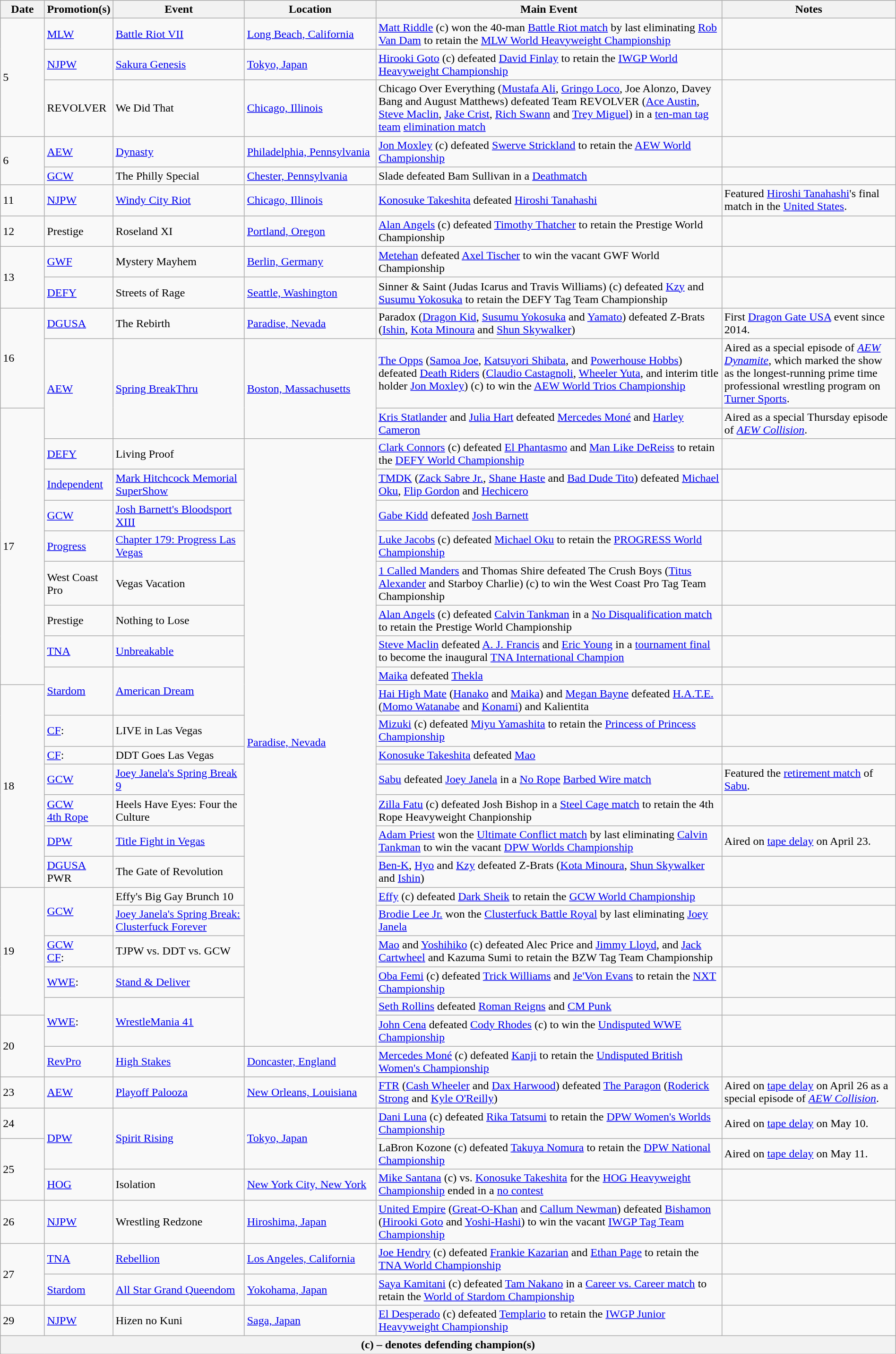<table class="wikitable" style="width:100%;">
<tr>
<th width="5%">Date</th>
<th width="5%">Promotion(s)</th>
<th style="width:15%;">Event</th>
<th style="width:15%;">Location</th>
<th style="width:40%;">Main Event</th>
<th style="width:20%;">Notes</th>
</tr>
<tr>
<td rowspan=3>5</td>
<td><a href='#'>MLW</a></td>
<td><a href='#'>Battle Riot VII</a></td>
<td><a href='#'>Long Beach, California</a></td>
<td><a href='#'>Matt Riddle</a> (c) won the 40-man <a href='#'>Battle Riot match</a> by last eliminating <a href='#'>Rob Van Dam</a> to retain the <a href='#'>MLW World Heavyweight Championship</a></td>
<td></td>
</tr>
<tr>
<td><a href='#'>NJPW</a></td>
<td><a href='#'>Sakura Genesis</a></td>
<td><a href='#'>Tokyo, Japan</a></td>
<td><a href='#'>Hirooki Goto</a> (c) defeated <a href='#'>David Finlay</a> to retain the <a href='#'>IWGP World Heavyweight Championship</a></td>
<td></td>
</tr>
<tr>
<td>REVOLVER</td>
<td>We Did That</td>
<td><a href='#'>Chicago, Illinois</a></td>
<td>Chicago Over Everything (<a href='#'>Mustafa Ali</a>, <a href='#'>Gringo Loco</a>, Joe Alonzo, Davey Bang and August Matthews) defeated Team REVOLVER (<a href='#'>Ace Austin</a>, <a href='#'>Steve Maclin</a>, <a href='#'>Jake Crist</a>, <a href='#'>Rich Swann</a> and <a href='#'>Trey Miguel</a>) in a <a href='#'>ten-man tag team</a> <a href='#'>elimination match</a></td>
<td></td>
</tr>
<tr>
<td rowspan=2>6</td>
<td><a href='#'>AEW</a></td>
<td><a href='#'>Dynasty</a></td>
<td><a href='#'>Philadelphia, Pennsylvania</a></td>
<td><a href='#'>Jon Moxley</a> (c) defeated <a href='#'>Swerve Strickland</a> to retain the <a href='#'>AEW World Championship</a></td>
<td></td>
</tr>
<tr>
<td><a href='#'>GCW</a></td>
<td>The Philly Special</td>
<td><a href='#'>Chester, Pennsylvania</a></td>
<td>Slade defeated Bam Sullivan in a <a href='#'>Deathmatch</a></td>
<td></td>
</tr>
<tr>
<td>11</td>
<td><a href='#'>NJPW</a></td>
<td><a href='#'>Windy City Riot</a></td>
<td><a href='#'>Chicago, Illinois</a></td>
<td><a href='#'>Konosuke Takeshita</a> defeated <a href='#'>Hiroshi Tanahashi</a></td>
<td>Featured <a href='#'>Hiroshi Tanahashi</a>'s final match in the <a href='#'>United States</a>.</td>
</tr>
<tr>
<td>12</td>
<td>Prestige</td>
<td>Roseland XI</td>
<td><a href='#'>Portland, Oregon</a></td>
<td><a href='#'>Alan Angels</a> (c) defeated <a href='#'>Timothy Thatcher</a> to retain the Prestige World Championship</td>
<td></td>
</tr>
<tr>
<td rowspan=2>13</td>
<td><a href='#'>GWF</a></td>
<td>Mystery Mayhem</td>
<td><a href='#'>Berlin, Germany</a></td>
<td><a href='#'>Metehan</a> defeated <a href='#'>Axel Tischer</a> to win the vacant GWF World Championship</td>
<td></td>
</tr>
<tr>
<td><a href='#'>DEFY</a></td>
<td>Streets of Rage</td>
<td><a href='#'>Seattle, Washington</a></td>
<td>Sinner & Saint (Judas Icarus and Travis Williams) (c) defeated <a href='#'>Kzy</a> and <a href='#'>Susumu Yokosuka</a> to retain the DEFY Tag Team Championship</td>
<td></td>
</tr>
<tr>
<td rowspan=2>16</td>
<td><a href='#'>DGUSA</a></td>
<td>The Rebirth</td>
<td><a href='#'>Paradise, Nevada</a></td>
<td>Paradox (<a href='#'>Dragon Kid</a>, <a href='#'>Susumu Yokosuka</a> and <a href='#'>Yamato</a>) defeated Z-Brats (<a href='#'>Ishin</a>, <a href='#'>Kota Minoura</a> and <a href='#'>Shun Skywalker</a>)</td>
<td>First <a href='#'>Dragon Gate USA</a> event since 2014.</td>
</tr>
<tr>
<td rowspan=2><a href='#'>AEW</a></td>
<td rowspan=2><a href='#'>Spring BreakThru</a></td>
<td rowspan=2><a href='#'>Boston, Massachusetts</a></td>
<td><a href='#'>The Opps</a> (<a href='#'>Samoa Joe</a>, <a href='#'>Katsuyori Shibata</a>, and <a href='#'>Powerhouse Hobbs</a>) defeated <a href='#'>Death Riders</a> (<a href='#'>Claudio Castagnoli</a>, <a href='#'>Wheeler Yuta</a>, and interim title holder <a href='#'>Jon Moxley</a>) (c) to win the <a href='#'>AEW World Trios Championship</a></td>
<td>Aired as a special episode of <em><a href='#'>AEW Dynamite</a></em>, which marked the show as the longest-running prime time professional wrestling program on <a href='#'>Turner Sports</a>.</td>
</tr>
<tr>
<td rowspan=9>17</td>
<td><a href='#'>Kris Statlander</a> and <a href='#'>Julia Hart</a> defeated <a href='#'>Mercedes Moné</a> and <a href='#'>Harley Cameron</a></td>
<td>Aired as a special Thursday episode of <em><a href='#'>AEW Collision</a></em>.</td>
</tr>
<tr>
<td><a href='#'>DEFY</a></td>
<td>Living Proof</td>
<td rowspan=21><a href='#'>Paradise, Nevada</a></td>
<td><a href='#'>Clark Connors</a> (c) defeated <a href='#'>El Phantasmo</a> and <a href='#'>Man Like DeReiss</a> to retain the <a href='#'>DEFY World Championship</a></td>
<td></td>
</tr>
<tr>
<td><a href='#'>Independent</a></td>
<td><a href='#'>Mark Hitchcock Memorial SuperShow</a></td>
<td><a href='#'>TMDK</a> (<a href='#'>Zack Sabre Jr.</a>, <a href='#'>Shane Haste</a> and <a href='#'>Bad Dude Tito</a>) defeated <a href='#'>Michael Oku</a>, <a href='#'>Flip Gordon</a> and <a href='#'>Hechicero</a></td>
<td></td>
</tr>
<tr>
<td><a href='#'>GCW</a></td>
<td><a href='#'>Josh Barnett's Bloodsport XIII</a></td>
<td><a href='#'>Gabe Kidd</a> defeated <a href='#'>Josh Barnett</a></td>
<td></td>
</tr>
<tr>
<td><a href='#'>Progress</a></td>
<td><a href='#'>Chapter 179: Progress Las Vegas</a></td>
<td><a href='#'>Luke Jacobs</a> (c) defeated <a href='#'>Michael Oku</a> to retain the <a href='#'>PROGRESS World Championship</a></td>
<td></td>
</tr>
<tr>
<td>West Coast Pro</td>
<td>Vegas Vacation</td>
<td><a href='#'>1 Called Manders</a> and Thomas Shire defeated The Crush Boys (<a href='#'>Titus Alexander</a> and Starboy Charlie) (c) to win the West Coast Pro Tag Team Championship</td>
<td></td>
</tr>
<tr>
<td>Prestige</td>
<td>Nothing to Lose</td>
<td><a href='#'>Alan Angels</a> (c) defeated <a href='#'>Calvin Tankman</a> in a <a href='#'>No Disqualification match</a> to retain the Prestige World Championship</td>
<td></td>
</tr>
<tr>
<td><a href='#'>TNA</a></td>
<td><a href='#'>Unbreakable</a></td>
<td><a href='#'>Steve Maclin</a> defeated <a href='#'>A. J. Francis</a> and <a href='#'>Eric Young</a> in a <a href='#'>tournament final</a> to become the inaugural <a href='#'>TNA International Champion</a></td>
<td></td>
</tr>
<tr>
<td rowspan=2><a href='#'>Stardom</a></td>
<td rowspan=2><a href='#'>American Dream</a></td>
<td><a href='#'>Maika</a> defeated <a href='#'>Thekla</a></td>
<td></td>
</tr>
<tr>
<td rowspan=7>18</td>
<td><a href='#'>Hai High Mate</a> (<a href='#'>Hanako</a> and <a href='#'>Maika</a>) and <a href='#'>Megan Bayne</a> defeated <a href='#'>H.A.T.E.</a> (<a href='#'>Momo Watanabe</a> and <a href='#'>Konami</a>) and Kalientita</td>
<td></td>
</tr>
<tr>
<td><a href='#'>CF</a>:</td>
<td>LIVE in Las Vegas</td>
<td><a href='#'>Mizuki</a> (c) defeated <a href='#'>Miyu Yamashita</a> to retain the <a href='#'>Princess of Princess Championship</a></td>
<td></td>
</tr>
<tr>
<td><a href='#'>CF</a>:</td>
<td>DDT Goes Las Vegas</td>
<td><a href='#'>Konosuke Takeshita</a> defeated <a href='#'>Mao</a></td>
<td></td>
</tr>
<tr>
<td><a href='#'>GCW</a></td>
<td><a href='#'>Joey Janela's Spring Break 9</a></td>
<td><a href='#'>Sabu</a> defeated <a href='#'>Joey Janela</a> in a <a href='#'>No Rope</a> <a href='#'>Barbed Wire match</a></td>
<td>Featured the <a href='#'>retirement match</a> of <a href='#'>Sabu</a>.</td>
</tr>
<tr>
<td><a href='#'>GCW</a><br><a href='#'>4th Rope</a></td>
<td>Heels Have Eyes: Four the Culture</td>
<td><a href='#'>Zilla Fatu</a> (c) defeated Josh Bishop in a <a href='#'>Steel Cage match</a> to retain the 4th Rope Heavyweight Chanpionship</td>
<td></td>
</tr>
<tr>
<td><a href='#'>DPW</a></td>
<td><a href='#'>Title Fight in Vegas</a></td>
<td><a href='#'>Adam Priest</a> won the <a href='#'>Ultimate Conflict match</a> by last eliminating <a href='#'>Calvin Tankman</a> to win the vacant <a href='#'>DPW Worlds Championship</a></td>
<td>Aired on <a href='#'>tape delay</a> on April 23.</td>
</tr>
<tr>
<td><a href='#'>DGUSA</a><br>PWR</td>
<td>The Gate of Revolution</td>
<td><a href='#'>Ben-K</a>, <a href='#'>Hyo</a> and <a href='#'>Kzy</a> defeated Z-Brats (<a href='#'>Kota Minoura</a>, <a href='#'>Shun Skywalker</a> and <a href='#'>Ishin</a>)</td>
<td></td>
</tr>
<tr>
<td rowspan=5>19</td>
<td rowspan=2><a href='#'>GCW</a></td>
<td>Effy's Big Gay Brunch 10</td>
<td><a href='#'>Effy</a> (c) defeated <a href='#'>Dark Sheik</a> to retain the <a href='#'>GCW World Championship</a></td>
<td></td>
</tr>
<tr>
<td><a href='#'>Joey Janela's Spring Break: Clusterfuck Forever</a></td>
<td><a href='#'>Brodie Lee Jr.</a> won the <a href='#'>Clusterfuck Battle Royal</a> by last eliminating <a href='#'>Joey Janela</a></td>
<td></td>
</tr>
<tr>
<td><a href='#'>GCW</a><br><a href='#'>CF</a>:</td>
<td>TJPW vs. DDT vs. GCW</td>
<td><a href='#'>Mao</a> and <a href='#'>Yoshihiko</a> (c) defeated Alec Price and <a href='#'>Jimmy Lloyd</a>, and <a href='#'>Jack Cartwheel</a> and Kazuma Sumi to retain the BZW Tag Team Championship</td>
<td></td>
</tr>
<tr>
<td><a href='#'>WWE</a>:</td>
<td><a href='#'>Stand & Deliver</a></td>
<td><a href='#'>Oba Femi</a> (c) defeated <a href='#'>Trick Williams</a> and <a href='#'>Je'Von Evans</a> to retain the <a href='#'>NXT Championship</a></td>
<td></td>
</tr>
<tr>
<td rowspan=2><a href='#'>WWE</a>:</td>
<td rowspan=2><a href='#'>WrestleMania 41</a></td>
<td><a href='#'>Seth Rollins</a> defeated <a href='#'>Roman Reigns</a> and <a href='#'>CM Punk</a></td>
<td></td>
</tr>
<tr>
<td rowspan="2">20</td>
<td><a href='#'>John Cena</a> defeated <a href='#'>Cody Rhodes</a> (c) to win the <a href='#'>Undisputed WWE Championship</a></td>
<td></td>
</tr>
<tr>
<td><a href='#'>RevPro</a></td>
<td><a href='#'>High Stakes</a></td>
<td><a href='#'>Doncaster, England</a></td>
<td><a href='#'>Mercedes Moné</a> (c) defeated <a href='#'>Kanji</a> to retain the <a href='#'>Undisputed British Women's Championship</a></td>
<td></td>
</tr>
<tr>
<td>23</td>
<td><a href='#'>AEW</a></td>
<td><a href='#'>Playoff Palooza</a></td>
<td><a href='#'>New Orleans, Louisiana</a></td>
<td><a href='#'>FTR</a> (<a href='#'>Cash Wheeler</a> and <a href='#'>Dax Harwood</a>) defeated <a href='#'>The Paragon</a> (<a href='#'>Roderick Strong</a> and <a href='#'>Kyle O'Reilly</a>)</td>
<td>Aired on <a href='#'>tape delay</a> on April 26 as a special episode of <em><a href='#'>AEW Collision</a></em>.</td>
</tr>
<tr>
<td>24</td>
<td rowspan=2><a href='#'>DPW</a></td>
<td rowspan=2><a href='#'>Spirit Rising</a></td>
<td rowspan=2><a href='#'>Tokyo, Japan</a></td>
<td><a href='#'>Dani Luna</a> (c) defeated <a href='#'>Rika Tatsumi</a> to retain the <a href='#'>DPW Women's Worlds Championship</a></td>
<td>Aired on <a href='#'>tape delay</a> on May 10.</td>
</tr>
<tr>
<td rowspan=2>25</td>
<td>LaBron Kozone (c) defeated <a href='#'>Takuya Nomura</a> to retain the <a href='#'>DPW National Championship</a></td>
<td>Aired on <a href='#'>tape delay</a> on May 11.</td>
</tr>
<tr>
<td><a href='#'>HOG</a></td>
<td>Isolation</td>
<td><a href='#'>New York City, New York</a></td>
<td><a href='#'>Mike Santana</a> (c) vs. <a href='#'>Konosuke Takeshita</a> for the <a href='#'>HOG Heavyweight Championship</a> ended in a <a href='#'>no contest</a></td>
<td></td>
</tr>
<tr>
<td>26</td>
<td><a href='#'>NJPW</a></td>
<td>Wrestling Redzone</td>
<td><a href='#'>Hiroshima, Japan</a></td>
<td><a href='#'>United Empire</a> (<a href='#'>Great-O-Khan</a> and <a href='#'>Callum Newman</a>) defeated <a href='#'>Bishamon</a> (<a href='#'>Hirooki Goto</a> and <a href='#'>Yoshi-Hashi</a>) to win the vacant <a href='#'>IWGP Tag Team Championship</a></td>
<td></td>
</tr>
<tr>
<td rowspan=2>27</td>
<td><a href='#'>TNA</a></td>
<td><a href='#'>Rebellion</a></td>
<td><a href='#'>Los Angeles, California</a></td>
<td><a href='#'>Joe Hendry</a> (c) defeated <a href='#'>Frankie Kazarian</a> and <a href='#'>Ethan Page</a> to retain the <a href='#'>TNA World Championship</a></td>
<td></td>
</tr>
<tr>
<td><a href='#'>Stardom</a></td>
<td><a href='#'>All Star Grand Queendom</a></td>
<td><a href='#'>Yokohama, Japan</a></td>
<td><a href='#'>Saya Kamitani</a> (c) defeated <a href='#'>Tam Nakano</a> in a <a href='#'>Career vs. Career match</a> to retain the <a href='#'>World of Stardom Championship</a></td>
<td></td>
</tr>
<tr>
<td>29</td>
<td><a href='#'>NJPW</a></td>
<td>Hizen no Kuni</td>
<td><a href='#'>Saga, Japan</a></td>
<td><a href='#'>El Desperado</a> (c) defeated <a href='#'>Templario</a> to retain the <a href='#'>IWGP Junior Heavyweight Championship</a></td>
<td></td>
</tr>
<tr>
<th colspan="6">(c) – denotes defending champion(s)</th>
</tr>
</table>
